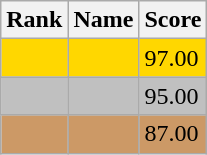<table class="wikitable">
<tr>
<th>Rank</th>
<th>Name</th>
<th>Score</th>
</tr>
<tr style="background:gold;">
<td></td>
<td></td>
<td>97.00</td>
</tr>
<tr style="background:silver;">
<td></td>
<td></td>
<td>95.00</td>
</tr>
<tr style="background:#CC9966;">
<td></td>
<td></td>
<td>87.00</td>
</tr>
</table>
